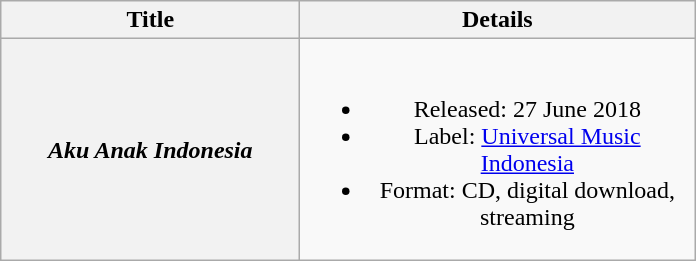<table class="wikitable plainrowheaders" style="text-align:center;">
<tr>
<th scope="col" style="width:12em;">Title</th>
<th scope="col" style="width:16em;">Details</th>
</tr>
<tr>
<th scope="row"><em>Aku Anak Indonesia</em></th>
<td><br><ul><li>Released: 27 June 2018</li><li>Label: <a href='#'>Universal Music Indonesia</a></li><li>Format: CD, digital download, streaming</li></ul></td>
</tr>
</table>
